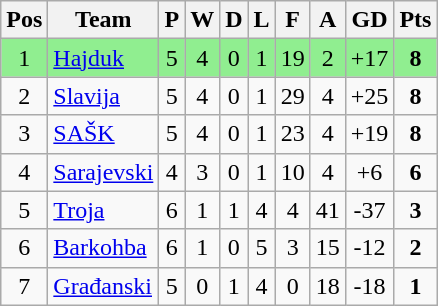<table class="wikitable sortable" style="text-align: center;">
<tr>
<th>Pos</th>
<th>Team</th>
<th>P</th>
<th>W</th>
<th>D</th>
<th>L</th>
<th>F</th>
<th>A</th>
<th>GD</th>
<th>Pts</th>
</tr>
<tr style="background: #90EE90;">
<td>1</td>
<td style="text-align:left"><a href='#'>Hajduk</a></td>
<td>5</td>
<td>4</td>
<td>0</td>
<td>1</td>
<td>19</td>
<td>2</td>
<td>+17</td>
<td><strong>8</strong></td>
</tr>
<tr>
<td>2</td>
<td style="text-align:left"><a href='#'>Slavija</a></td>
<td>5</td>
<td>4</td>
<td>0</td>
<td>1</td>
<td>29</td>
<td>4</td>
<td>+25</td>
<td><strong>8</strong></td>
</tr>
<tr>
<td>3</td>
<td style="text-align:left"><a href='#'>SAŠK</a></td>
<td>5</td>
<td>4</td>
<td>0</td>
<td>1</td>
<td>23</td>
<td>4</td>
<td>+19</td>
<td><strong>8</strong></td>
</tr>
<tr>
<td>4</td>
<td style="text-align:left"><a href='#'>Sarajevski</a></td>
<td>4</td>
<td>3</td>
<td>0</td>
<td>1</td>
<td>10</td>
<td>4</td>
<td>+6</td>
<td><strong>6</strong></td>
</tr>
<tr>
<td>5</td>
<td style="text-align:left"><a href='#'>Troja</a></td>
<td>6</td>
<td>1</td>
<td>1</td>
<td>4</td>
<td>4</td>
<td>41</td>
<td>-37</td>
<td><strong>3</strong></td>
</tr>
<tr>
<td>6</td>
<td style="text-align:left"><a href='#'>Barkohba</a></td>
<td>6</td>
<td>1</td>
<td>0</td>
<td>5</td>
<td>3</td>
<td>15</td>
<td>-12</td>
<td><strong>2</strong></td>
</tr>
<tr>
<td>7</td>
<td style="text-align:left"><a href='#'>Građanski</a></td>
<td>5</td>
<td>0</td>
<td>1</td>
<td>4</td>
<td>0</td>
<td>18</td>
<td>-18</td>
<td><strong>1</strong></td>
</tr>
</table>
